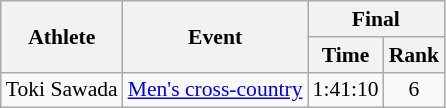<table class=wikitable style=font-size:90%;text-align:center>
<tr>
<th rowspan="2">Athlete</th>
<th rowspan="2">Event</th>
<th colspan=2>Final</th>
</tr>
<tr>
<th>Time</th>
<th>Rank</th>
</tr>
<tr>
<td style="text-align:left">Toki Sawada</td>
<td style="text-align:left"><a href='#'>Men's cross-country</a></td>
<td>1:41:10</td>
<td>6</td>
</tr>
</table>
